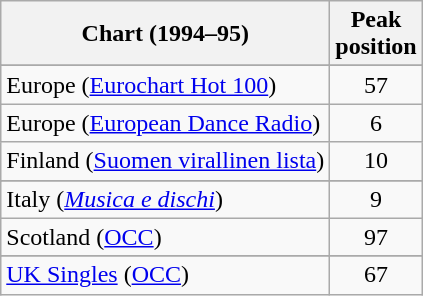<table class="wikitable sortable">
<tr>
<th>Chart (1994–95)</th>
<th>Peak<br>position</th>
</tr>
<tr>
</tr>
<tr>
<td>Europe (<a href='#'>Eurochart Hot 100</a>)</td>
<td align="center">57</td>
</tr>
<tr>
<td>Europe (<a href='#'>European Dance Radio</a>)</td>
<td align="center">6</td>
</tr>
<tr>
<td>Finland (<a href='#'>Suomen virallinen lista</a>)</td>
<td align="center">10</td>
</tr>
<tr>
</tr>
<tr>
</tr>
<tr>
<td>Italy (<em><a href='#'>Musica e dischi</a></em>)</td>
<td align="center">9</td>
</tr>
<tr>
<td>Scotland (<a href='#'>OCC</a>)</td>
<td align="center">97</td>
</tr>
<tr>
</tr>
<tr>
<td><a href='#'>UK Singles</a> (<a href='#'>OCC</a>)</td>
<td align="center">67</td>
</tr>
</table>
